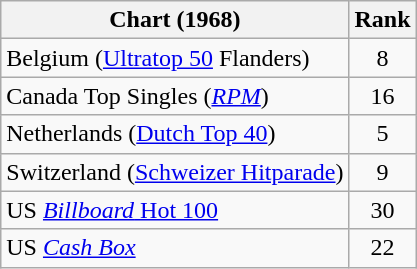<table class="wikitable sortable">
<tr>
<th>Chart (1968)</th>
<th>Rank</th>
</tr>
<tr>
<td>Belgium (<a href='#'>Ultratop 50</a> Flanders)</td>
<td align="center">8</td>
</tr>
<tr>
<td>Canada Top Singles (<em><a href='#'>RPM</a></em>)</td>
<td align="center">16</td>
</tr>
<tr>
<td>Netherlands (<a href='#'>Dutch Top 40</a>)</td>
<td align="center">5</td>
</tr>
<tr>
<td>Switzerland (<a href='#'>Schweizer Hitparade</a>)</td>
<td align="center">9</td>
</tr>
<tr>
<td>US <a href='#'><em>Billboard</em> Hot 100</a></td>
<td align="center">30</td>
</tr>
<tr>
<td>US <em><a href='#'>Cash Box</a></em></td>
<td align="center">22</td>
</tr>
</table>
